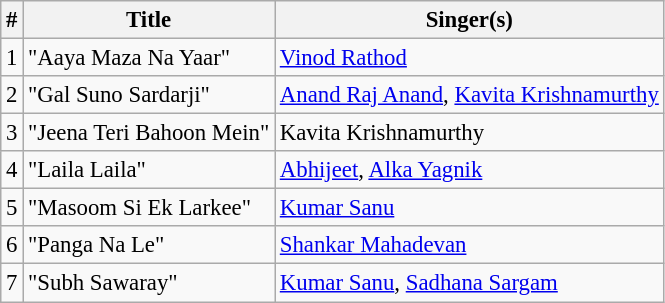<table class="wikitable" style="font-size:95%;">
<tr>
<th>#</th>
<th>Title</th>
<th>Singer(s)</th>
</tr>
<tr>
<td>1</td>
<td>"Aaya Maza Na Yaar"</td>
<td><a href='#'>Vinod Rathod</a></td>
</tr>
<tr>
<td>2</td>
<td>"Gal Suno Sardarji"</td>
<td><a href='#'>Anand Raj Anand</a>, <a href='#'>Kavita Krishnamurthy</a></td>
</tr>
<tr>
<td>3</td>
<td>"Jeena Teri Bahoon Mein"</td>
<td>Kavita Krishnamurthy</td>
</tr>
<tr>
<td>4</td>
<td>"Laila Laila"</td>
<td><a href='#'>Abhijeet</a>, <a href='#'>Alka Yagnik</a></td>
</tr>
<tr>
<td>5</td>
<td>"Masoom Si Ek Larkee"</td>
<td><a href='#'>Kumar Sanu</a></td>
</tr>
<tr>
<td>6</td>
<td>"Panga Na Le"</td>
<td><a href='#'>Shankar Mahadevan</a></td>
</tr>
<tr>
<td>7</td>
<td>"Subh Sawaray"</td>
<td><a href='#'>Kumar Sanu</a>, <a href='#'>Sadhana Sargam</a></td>
</tr>
</table>
